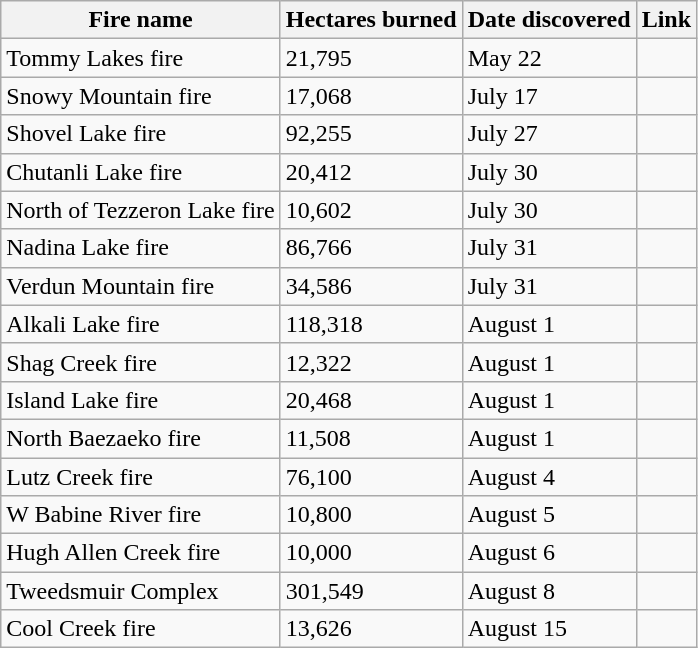<table class="wikitable sortable">
<tr>
<th>Fire name</th>
<th>Hectares burned</th>
<th>Date discovered</th>
<th>Link</th>
</tr>
<tr>
<td>Tommy Lakes fire</td>
<td>21,795</td>
<td>May 22</td>
<td></td>
</tr>
<tr>
<td>Snowy Mountain fire</td>
<td>17,068</td>
<td>July 17</td>
<td></td>
</tr>
<tr>
<td>Shovel Lake fire</td>
<td>92,255</td>
<td>July 27</td>
<td></td>
</tr>
<tr>
<td>Chutanli Lake fire</td>
<td>20,412</td>
<td>July 30</td>
<td></td>
</tr>
<tr>
<td>North of Tezzeron Lake fire</td>
<td>10,602</td>
<td>July 30</td>
<td></td>
</tr>
<tr>
<td>Nadina Lake fire</td>
<td>86,766</td>
<td>July 31</td>
<td></td>
</tr>
<tr>
<td>Verdun Mountain fire</td>
<td>34,586</td>
<td>July 31</td>
<td></td>
</tr>
<tr>
<td>Alkali Lake fire</td>
<td>118,318</td>
<td>August 1</td>
<td></td>
</tr>
<tr>
<td>Shag Creek fire</td>
<td>12,322</td>
<td>August 1</td>
<td></td>
</tr>
<tr>
<td>Island Lake fire</td>
<td>20,468</td>
<td>August 1</td>
<td></td>
</tr>
<tr>
<td>North Baezaeko fire</td>
<td>11,508</td>
<td>August 1</td>
<td></td>
</tr>
<tr>
<td>Lutz Creek fire</td>
<td>76,100</td>
<td>August 4</td>
<td></td>
</tr>
<tr>
<td>W Babine River fire</td>
<td>10,800</td>
<td>August 5</td>
<td></td>
</tr>
<tr>
<td>Hugh Allen Creek fire</td>
<td>10,000</td>
<td>August 6</td>
<td></td>
</tr>
<tr>
<td>Tweedsmuir Complex</td>
<td>301,549</td>
<td>August 8</td>
<td></td>
</tr>
<tr>
<td>Cool Creek fire</td>
<td>13,626</td>
<td>August 15</td>
<td></td>
</tr>
</table>
